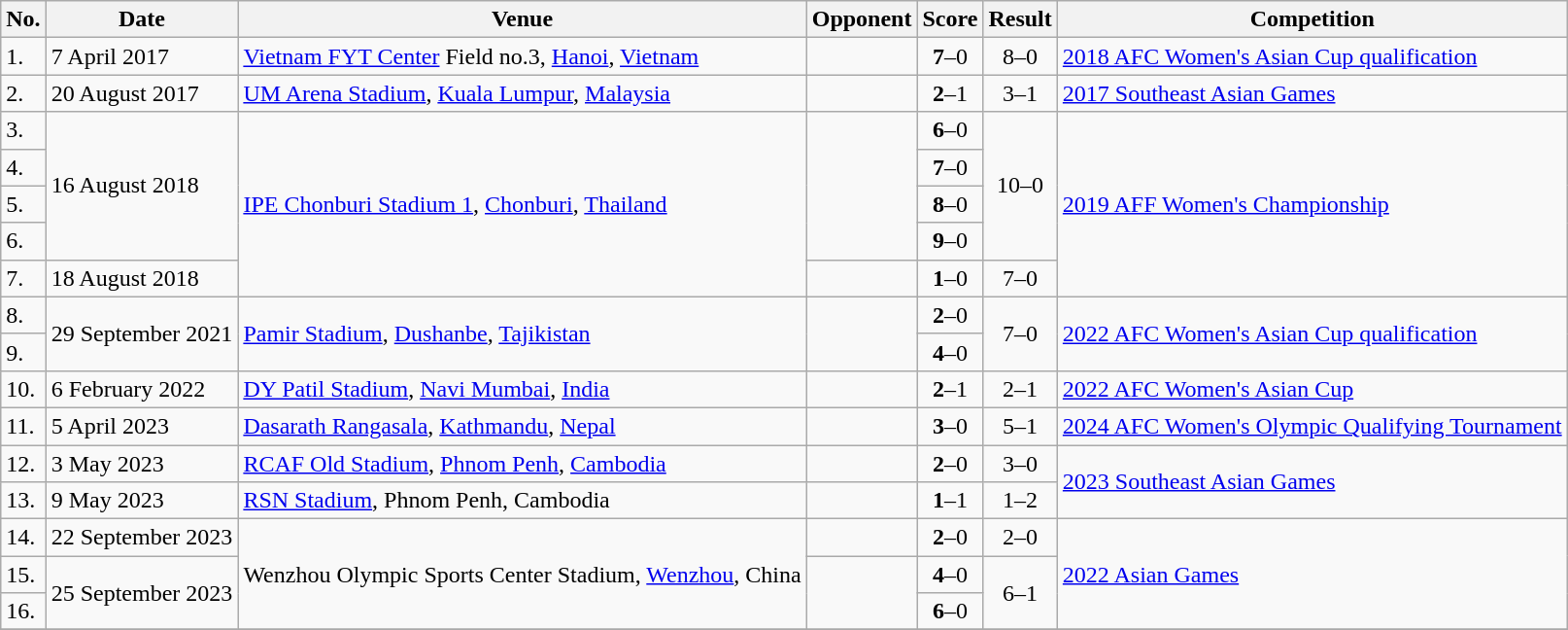<table class="wikitable">
<tr>
<th>No.</th>
<th>Date</th>
<th>Venue</th>
<th>Opponent</th>
<th>Score</th>
<th>Result</th>
<th>Competition</th>
</tr>
<tr>
<td>1.</td>
<td>7 April 2017</td>
<td><a href='#'>Vietnam FYT Center</a> Field no.3, <a href='#'>Hanoi</a>, <a href='#'>Vietnam</a></td>
<td></td>
<td align=center><strong>7</strong>–0</td>
<td align=center>8–0</td>
<td><a href='#'>2018 AFC Women's Asian Cup qualification</a></td>
</tr>
<tr>
<td>2.</td>
<td>20 August 2017</td>
<td><a href='#'>UM Arena Stadium</a>, <a href='#'>Kuala Lumpur</a>, <a href='#'>Malaysia</a></td>
<td></td>
<td align=center><strong>2</strong>–1</td>
<td align=center>3–1</td>
<td><a href='#'>2017 Southeast Asian Games</a></td>
</tr>
<tr>
<td>3.</td>
<td rowspan=4>16 August 2018</td>
<td rowspan=5><a href='#'>IPE Chonburi Stadium 1</a>, <a href='#'>Chonburi</a>, <a href='#'>Thailand</a></td>
<td rowspan="4"></td>
<td align=center><strong>6</strong>–0</td>
<td rowspan="4" align=center>10–0</td>
<td rowspan=5><a href='#'>2019 AFF Women's Championship</a></td>
</tr>
<tr>
<td>4.</td>
<td align=center><strong>7</strong>–0</td>
</tr>
<tr>
<td>5.</td>
<td align=center><strong>8</strong>–0</td>
</tr>
<tr>
<td>6.</td>
<td align=center><strong>9</strong>–0</td>
</tr>
<tr>
<td>7.</td>
<td>18 August 2018</td>
<td></td>
<td align=center><strong>1</strong>–0</td>
<td align=center>7–0</td>
</tr>
<tr>
<td>8.</td>
<td rowspan="2">29 September 2021</td>
<td rowspan="2"><a href='#'>Pamir Stadium</a>, <a href='#'>Dushanbe</a>, <a href='#'>Tajikistan</a></td>
<td rowspan="2"></td>
<td align=center><strong>2</strong>–0</td>
<td rowspan="2" align=center>7–0</td>
<td rowspan="2"><a href='#'>2022 AFC Women's Asian Cup qualification</a></td>
</tr>
<tr>
<td>9.</td>
<td align=center><strong>4</strong>–0</td>
</tr>
<tr>
<td>10.</td>
<td>6 February 2022</td>
<td><a href='#'>DY Patil Stadium</a>, <a href='#'>Navi Mumbai</a>, <a href='#'>India</a></td>
<td></td>
<td align=center><strong>2</strong>–1</td>
<td align=center>2–1</td>
<td><a href='#'>2022 AFC Women's Asian Cup</a></td>
</tr>
<tr>
<td>11.</td>
<td>5 April 2023</td>
<td><a href='#'>Dasarath Rangasala</a>, <a href='#'>Kathmandu</a>, <a href='#'>Nepal</a></td>
<td></td>
<td align=center><strong>3</strong>–0</td>
<td align=center>5–1</td>
<td><a href='#'>2024 AFC Women's Olympic Qualifying Tournament</a></td>
</tr>
<tr>
<td>12.</td>
<td>3 May 2023</td>
<td><a href='#'>RCAF Old Stadium</a>, <a href='#'>Phnom Penh</a>, <a href='#'>Cambodia</a></td>
<td></td>
<td align=center><strong>2</strong>–0</td>
<td align=center>3–0</td>
<td rowspan=2><a href='#'>2023 Southeast Asian Games</a></td>
</tr>
<tr>
<td>13.</td>
<td>9 May 2023</td>
<td><a href='#'>RSN Stadium</a>, Phnom Penh, Cambodia</td>
<td></td>
<td align=center><strong>1</strong>–1</td>
<td align=center>1–2</td>
</tr>
<tr>
<td>14.</td>
<td>22 September 2023</td>
<td rowspan=3>Wenzhou Olympic Sports Center Stadium, <a href='#'>Wenzhou</a>, China</td>
<td></td>
<td align=center><strong>2</strong>–0</td>
<td align=center>2–0</td>
<td rowspan=3><a href='#'>2022 Asian Games</a></td>
</tr>
<tr>
<td>15.</td>
<td rowspan=2>25 September 2023</td>
<td rowspan=2></td>
<td align=center><strong>4</strong>–0</td>
<td rowspan=2 align=center>6–1</td>
</tr>
<tr>
<td>16.</td>
<td align=center><strong>6</strong>–0</td>
</tr>
<tr>
</tr>
</table>
